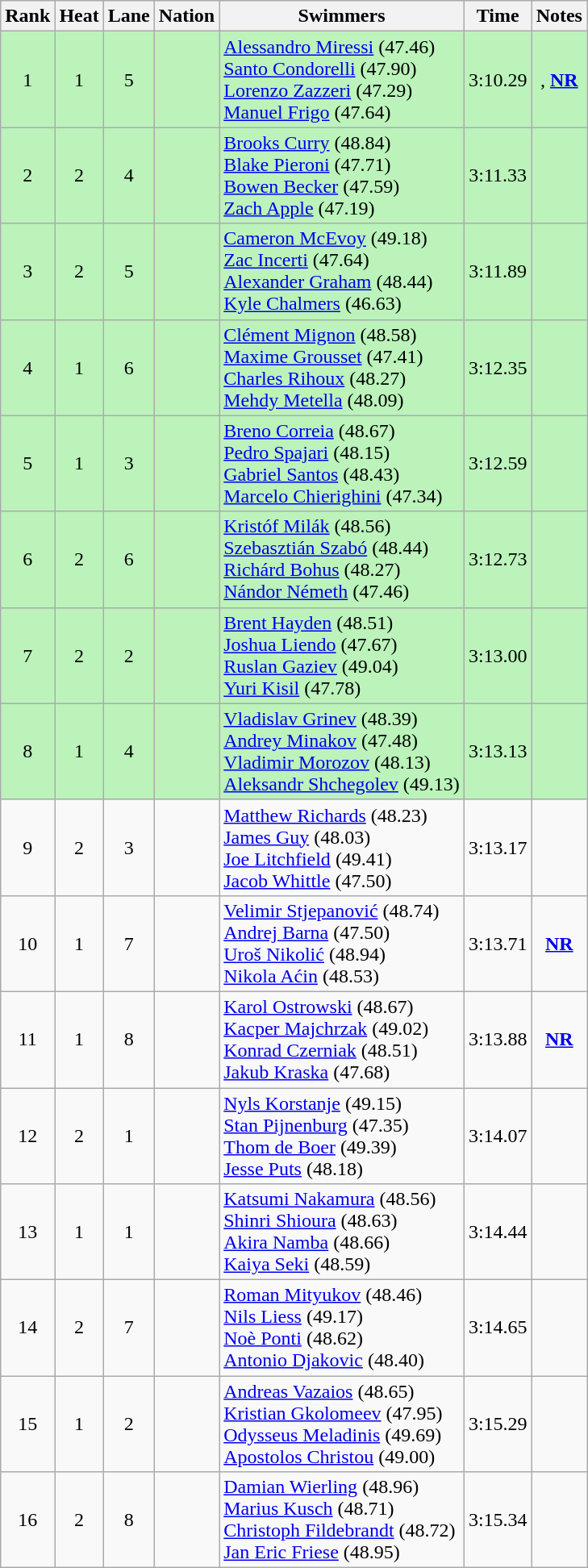<table class="wikitable sortable" style="text-align:center">
<tr>
<th>Rank</th>
<th>Heat</th>
<th>Lane</th>
<th>Nation</th>
<th>Swimmers</th>
<th>Time</th>
<th>Notes</th>
</tr>
<tr bgcolor=bbf3bb>
<td>1</td>
<td>1</td>
<td>5</td>
<td align=left></td>
<td align=left><a href='#'>Alessandro Miressi</a> (47.46)<br><a href='#'>Santo Condorelli</a> (47.90)<br><a href='#'>Lorenzo Zazzeri</a> (47.29)<br><a href='#'>Manuel Frigo</a> (47.64)</td>
<td>3:10.29</td>
<td>, <strong><a href='#'>NR</a></strong></td>
</tr>
<tr bgcolor=bbf3bb>
<td>2</td>
<td>2</td>
<td>4</td>
<td align=left></td>
<td align=left><a href='#'>Brooks Curry</a> (48.84)<br><a href='#'>Blake Pieroni</a> (47.71)<br><a href='#'>Bowen Becker</a> (47.59)<br><a href='#'>Zach Apple</a> (47.19)</td>
<td>3:11.33</td>
<td></td>
</tr>
<tr bgcolor=bbf3bb>
<td>3</td>
<td>2</td>
<td>5</td>
<td align=left></td>
<td align=left><a href='#'>Cameron McEvoy</a> (49.18)<br><a href='#'>Zac Incerti</a> (47.64)<br><a href='#'>Alexander Graham</a> (48.44)<br><a href='#'>Kyle Chalmers</a> (46.63)</td>
<td>3:11.89</td>
<td></td>
</tr>
<tr bgcolor=bbf3bb>
<td>4</td>
<td>1</td>
<td>6</td>
<td align=left></td>
<td align=left><a href='#'>Clément Mignon</a> (48.58)<br><a href='#'>Maxime Grousset</a> (47.41)<br><a href='#'>Charles Rihoux</a> (48.27)<br><a href='#'>Mehdy Metella</a> (48.09)</td>
<td>3:12.35</td>
<td></td>
</tr>
<tr bgcolor=bbf3bb>
<td>5</td>
<td>1</td>
<td>3</td>
<td align=left></td>
<td align=left><a href='#'>Breno Correia</a> (48.67)<br><a href='#'>Pedro Spajari</a> (48.15)<br><a href='#'>Gabriel Santos</a> (48.43)<br><a href='#'>Marcelo Chierighini</a> (47.34)</td>
<td>3:12.59</td>
<td></td>
</tr>
<tr bgcolor=bbf3bb>
<td>6</td>
<td>2</td>
<td>6</td>
<td align=left></td>
<td align=left><a href='#'>Kristóf Milák</a> (48.56)<br><a href='#'>Szebasztián Szabó</a> (48.44)<br><a href='#'>Richárd Bohus</a> (48.27)<br><a href='#'>Nándor Németh</a> (47.46)</td>
<td>3:12.73</td>
<td></td>
</tr>
<tr bgcolor=bbf3bb>
<td>7</td>
<td>2</td>
<td>2</td>
<td align=left></td>
<td align=left><a href='#'>Brent Hayden</a> (48.51)<br><a href='#'>Joshua Liendo</a> (47.67)<br><a href='#'>Ruslan Gaziev</a> (49.04)<br><a href='#'>Yuri Kisil</a> (47.78)</td>
<td>3:13.00</td>
<td></td>
</tr>
<tr bgcolor=bbf3bb>
<td>8</td>
<td>1</td>
<td>4</td>
<td align=left></td>
<td align=left><a href='#'>Vladislav Grinev</a> (48.39)<br><a href='#'>Andrey Minakov</a> (47.48)<br><a href='#'>Vladimir Morozov</a> (48.13)<br><a href='#'>Aleksandr Shchegolev</a> (49.13)</td>
<td>3:13.13</td>
<td></td>
</tr>
<tr>
<td>9</td>
<td>2</td>
<td>3</td>
<td align=left></td>
<td align=left><a href='#'>Matthew Richards</a> (48.23)<br><a href='#'>James Guy</a> (48.03)<br><a href='#'>Joe Litchfield</a> (49.41)<br><a href='#'>Jacob Whittle</a> (47.50)</td>
<td>3:13.17</td>
<td></td>
</tr>
<tr>
<td>10</td>
<td>1</td>
<td>7</td>
<td align=left></td>
<td align=left><a href='#'>Velimir Stjepanović</a> (48.74)<br><a href='#'>Andrej Barna</a> (47.50)<br><a href='#'>Uroš Nikolić</a> (48.94)<br><a href='#'>Nikola Aćin</a> (48.53)</td>
<td>3:13.71</td>
<td><strong><a href='#'>NR</a></strong></td>
</tr>
<tr>
<td>11</td>
<td>1</td>
<td>8</td>
<td align=left></td>
<td align=left><a href='#'>Karol Ostrowski</a> (48.67)<br><a href='#'>Kacper Majchrzak</a> (49.02)<br><a href='#'>Konrad Czerniak</a> (48.51)<br><a href='#'>Jakub Kraska</a> (47.68)</td>
<td>3:13.88</td>
<td><strong><a href='#'>NR</a></strong></td>
</tr>
<tr>
<td>12</td>
<td>2</td>
<td>1</td>
<td align=left></td>
<td align=left><a href='#'>Nyls Korstanje</a> (49.15)<br><a href='#'>Stan Pijnenburg</a> (47.35)<br><a href='#'>Thom de Boer</a> (49.39)<br><a href='#'>Jesse Puts</a> (48.18)</td>
<td>3:14.07</td>
<td></td>
</tr>
<tr>
<td>13</td>
<td>1</td>
<td>1</td>
<td align=left></td>
<td align=left><a href='#'>Katsumi Nakamura</a> (48.56)<br><a href='#'>Shinri Shioura</a> (48.63)<br><a href='#'>Akira Namba</a> (48.66)<br><a href='#'>Kaiya Seki</a> (48.59)</td>
<td>3:14.44</td>
<td></td>
</tr>
<tr>
<td>14</td>
<td>2</td>
<td>7</td>
<td align=left></td>
<td align=left><a href='#'>Roman Mityukov</a> (48.46)<br><a href='#'>Nils Liess</a> (49.17)<br><a href='#'>Noè Ponti</a> (48.62)<br><a href='#'>Antonio Djakovic</a> (48.40)</td>
<td>3:14.65</td>
<td></td>
</tr>
<tr>
<td>15</td>
<td>1</td>
<td>2</td>
<td align=left></td>
<td align=left><a href='#'>Andreas Vazaios</a> (48.65)<br><a href='#'>Kristian Gkolomeev</a> (47.95)<br><a href='#'>Odysseus Meladinis</a> (49.69)<br><a href='#'>Apostolos Christou</a> (49.00)</td>
<td>3:15.29</td>
<td></td>
</tr>
<tr>
<td>16</td>
<td>2</td>
<td>8</td>
<td align=left></td>
<td align=left><a href='#'>Damian Wierling</a> (48.96)<br><a href='#'>Marius Kusch</a> (48.71)<br><a href='#'>Christoph Fildebrandt</a> (48.72)<br><a href='#'>Jan Eric Friese</a> (48.95)</td>
<td>3:15.34</td>
<td></td>
</tr>
</table>
